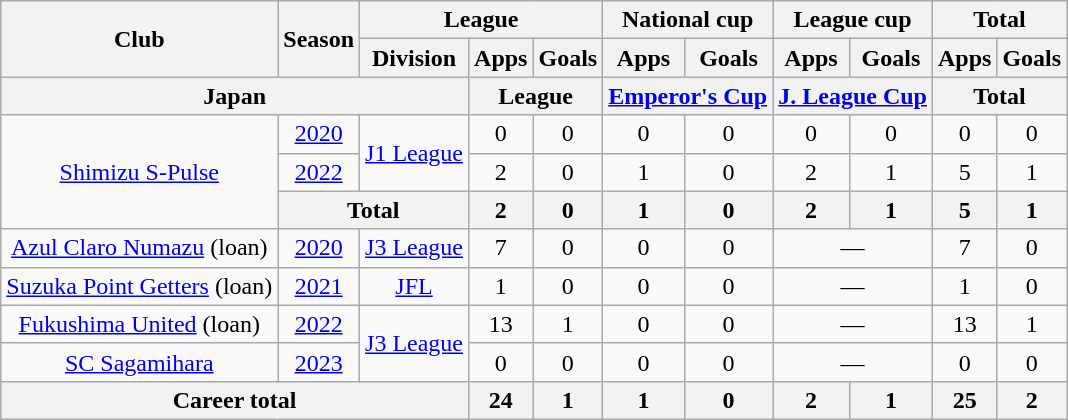<table class="wikitable" style="text-align:center">
<tr>
<th rowspan=2>Club</th>
<th rowspan=2>Season</th>
<th colspan=3>League</th>
<th colspan=2>National cup</th>
<th colspan=2>League cup</th>
<th colspan=2>Total</th>
</tr>
<tr>
<th>Division</th>
<th>Apps</th>
<th>Goals</th>
<th>Apps</th>
<th>Goals</th>
<th>Apps</th>
<th>Goals</th>
<th>Apps</th>
<th>Goals</th>
</tr>
<tr>
<th colspan=3>Japan</th>
<th colspan=2>League</th>
<th colspan=2><a href='#'>Emperor's Cup</a></th>
<th colspan=2><a href='#'>J. League Cup</a></th>
<th colspan=2>Total</th>
</tr>
<tr>
<td rowspan="3"><a href='#'>Shimizu S-Pulse</a></td>
<td><a href='#'>2020</a></td>
<td rowspan="2"><a href='#'>J1 League</a></td>
<td>0</td>
<td>0</td>
<td>0</td>
<td>0</td>
<td>0</td>
<td>0</td>
<td>0</td>
<td>0</td>
</tr>
<tr>
<td><a href='#'>2022</a></td>
<td>2</td>
<td>0</td>
<td>1</td>
<td>0</td>
<td>2</td>
<td>1</td>
<td>5</td>
<td>1</td>
</tr>
<tr>
<th colspan="2">Total</th>
<th>2</th>
<th>0</th>
<th>1</th>
<th>0</th>
<th>2</th>
<th>1</th>
<th>5</th>
<th>1</th>
</tr>
<tr>
<td><a href='#'>Azul Claro Numazu</a> (loan)</td>
<td><a href='#'>2020</a></td>
<td><a href='#'>J3 League</a></td>
<td>7</td>
<td>0</td>
<td>0</td>
<td>0</td>
<td colspan=2>—</td>
<td>7</td>
<td>0</td>
</tr>
<tr>
<td><a href='#'>Suzuka Point Getters</a> (loan)</td>
<td><a href='#'>2021</a></td>
<td><a href='#'>JFL</a></td>
<td>1</td>
<td>0</td>
<td>0</td>
<td>0</td>
<td colspan=2>—</td>
<td>1</td>
<td>0</td>
</tr>
<tr>
<td><a href='#'>Fukushima United</a> (loan)</td>
<td><a href='#'>2022</a></td>
<td rowspan=2><a href='#'>J3 League</a></td>
<td>13</td>
<td>1</td>
<td>0</td>
<td>0</td>
<td colspan=2>—</td>
<td>13</td>
<td>1</td>
</tr>
<tr>
<td><a href='#'>SC Sagamihara</a></td>
<td><a href='#'>2023</a></td>
<td>0</td>
<td>0</td>
<td>0</td>
<td>0</td>
<td colspan=2>—</td>
<td>0</td>
<td>0</td>
</tr>
<tr>
<th colspan=3>Career total</th>
<th>24</th>
<th>1</th>
<th>1</th>
<th>0</th>
<th>2</th>
<th>1</th>
<th>25</th>
<th>2</th>
</tr>
</table>
